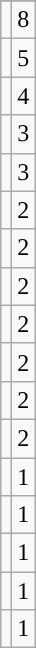<table class="wikitable">
<tr>
</tr>
<tr>
<td><a href='#'><strong></strong></a></td>
<td align=center>8</td>
</tr>
<tr>
<td><a href='#'><strong></strong></a></td>
<td align=center>5</td>
</tr>
<tr>
<td><a href='#'><strong></strong></a></td>
<td align=center>4</td>
</tr>
<tr>
<td><a href='#'><strong></strong></a></td>
<td align=center>3</td>
</tr>
<tr>
<td><a href='#'><strong></strong></a></td>
<td align=center>3</td>
</tr>
<tr>
<td><a href='#'><strong></strong></a></td>
<td align=center>2</td>
</tr>
<tr>
<td><a href='#'><strong></strong></a></td>
<td align=center>2</td>
</tr>
<tr>
<td><a href='#'><strong></strong></a></td>
<td align=center>2</td>
</tr>
<tr>
<td><a href='#'><strong></strong></a></td>
<td align=center>2</td>
</tr>
<tr>
<td><a href='#'><strong></strong></a></td>
<td align=center>2</td>
</tr>
<tr>
<td><a href='#'><strong></strong></a></td>
<td align=center>2</td>
</tr>
<tr>
<td><a href='#'><strong></strong></a></td>
<td align=center>2</td>
</tr>
<tr>
<td><a href='#'><strong></strong></a></td>
<td align=center>1</td>
</tr>
<tr>
<td><a href='#'><strong></strong></a></td>
<td align=center>1</td>
</tr>
<tr>
<td><a href='#'><strong></strong></a></td>
<td align=center>1</td>
</tr>
<tr>
<td><a href='#'><strong></strong></a></td>
<td align=center>1</td>
</tr>
<tr>
<td><a href='#'><strong></strong></a></td>
<td align=center>1</td>
</tr>
</table>
